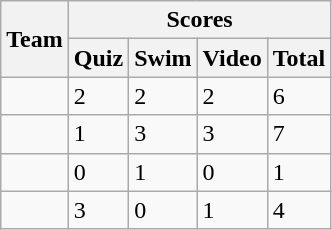<table class=wikitable>
<tr>
<th rowspan=2>Team</th>
<th colspan=4>Scores</th>
</tr>
<tr>
<th>Quiz</th>
<th>Swim</th>
<th>Video</th>
<th>Total</th>
</tr>
<tr>
<td></td>
<td>2</td>
<td>2</td>
<td>2</td>
<td>6</td>
</tr>
<tr>
<td></td>
<td>1</td>
<td>3</td>
<td>3</td>
<td>7</td>
</tr>
<tr>
<td></td>
<td>0</td>
<td>1</td>
<td>0</td>
<td>1</td>
</tr>
<tr>
<td></td>
<td>3</td>
<td>0</td>
<td>1</td>
<td>4</td>
</tr>
</table>
